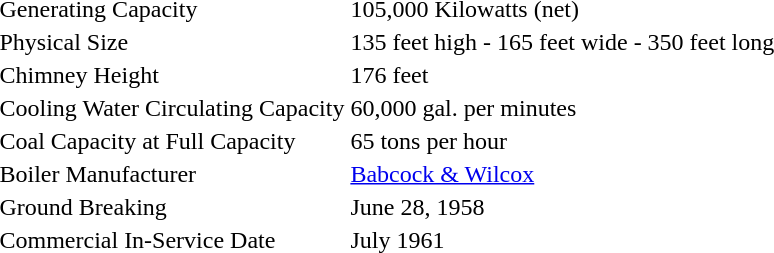<table>
<tr>
<td>Generating Capacity</td>
<td>105,000 Kilowatts (net)</td>
</tr>
<tr>
<td>Physical Size</td>
<td>135 feet high - 165 feet wide - 350 feet long</td>
</tr>
<tr>
<td>Chimney Height</td>
<td>176 feet</td>
</tr>
<tr>
<td>Cooling Water Circulating Capacity</td>
<td>60,000 gal. per minutes</td>
</tr>
<tr>
<td>Coal Capacity at Full Capacity</td>
<td>65 tons per hour</td>
</tr>
<tr>
<td>Boiler Manufacturer</td>
<td><a href='#'>Babcock & Wilcox</a></td>
</tr>
<tr>
<td>Ground Breaking</td>
<td>June 28, 1958</td>
</tr>
<tr>
<td>Commercial In-Service Date</td>
<td>July 1961</td>
</tr>
</table>
